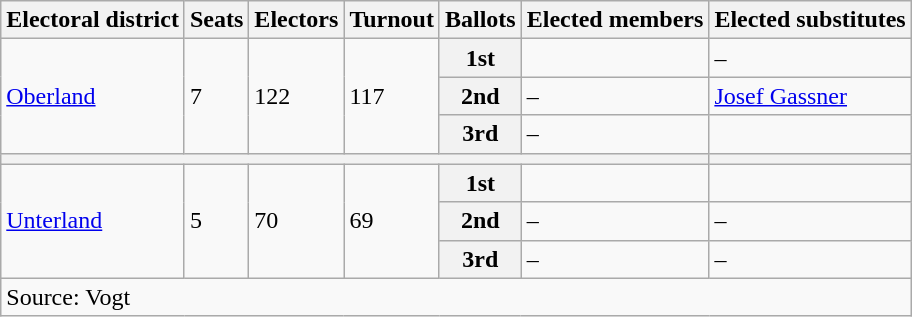<table class="wikitable">
<tr>
<th>Electoral district</th>
<th>Seats</th>
<th>Electors</th>
<th>Turnout</th>
<th>Ballots</th>
<th>Elected members</th>
<th>Elected substitutes</th>
</tr>
<tr>
<td rowspan="3"><a href='#'>Oberland</a></td>
<td rowspan="3">7</td>
<td rowspan="3">122</td>
<td rowspan="3">117</td>
<th>1st</th>
<td style="text-align: right;"></td>
<td>–</td>
</tr>
<tr>
<th>2nd</th>
<td>–</td>
<td><a href='#'>Josef Gassner</a></td>
</tr>
<tr>
<th>3rd</th>
<td>–</td>
<td></td>
</tr>
<tr>
<th colspan="6"></th>
<th></th>
</tr>
<tr>
<td rowspan="3"><a href='#'>Unterland</a></td>
<td rowspan="3">5</td>
<td rowspan="3">70</td>
<td rowspan="3">69</td>
<th>1st</th>
<td></td>
<td></td>
</tr>
<tr>
<th>2nd</th>
<td>–</td>
<td>–</td>
</tr>
<tr>
<th>3rd</th>
<td>–</td>
<td>–</td>
</tr>
<tr>
<td colspan="7">Source: Vogt</td>
</tr>
</table>
